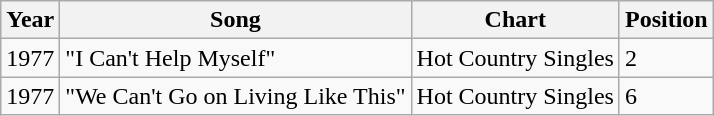<table class="wikitable">
<tr>
<th>Year</th>
<th>Song</th>
<th>Chart</th>
<th>Position</th>
</tr>
<tr>
<td>1977</td>
<td>"I Can't Help Myself"</td>
<td>Hot Country Singles</td>
<td>2</td>
</tr>
<tr>
<td>1977</td>
<td>"We Can't Go on Living Like This"</td>
<td>Hot Country Singles</td>
<td>6</td>
</tr>
</table>
